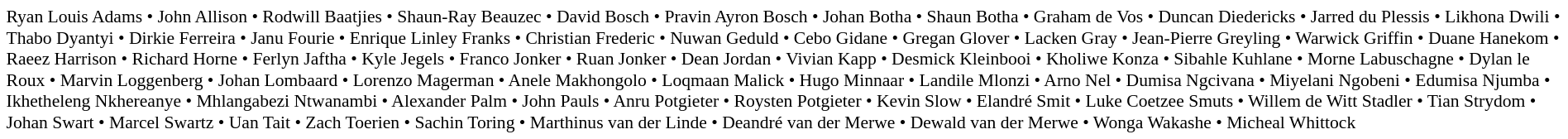<table cellpadding="2" style="border: 1px solid white; font-size:90%;">
<tr>
<td style="text-align:left;">Ryan Louis Adams • John Allison • Rodwill Baatjies • Shaun-Ray Beauzec • David Bosch • Pravin Ayron Bosch • Johan Botha • Shaun Botha • Graham de Vos • Duncan Diedericks • Jarred du Plessis • Likhona Dwili • Thabo Dyantyi • Dirkie Ferreira • Janu Fourie • Enrique Linley Franks • Christian Frederic • Nuwan Geduld • Cebo Gidane • Gregan Glover • Lacken Gray • Jean-Pierre Greyling • Warwick Griffin • Duane Hanekom • Raeez Harrison • Richard Horne • Ferlyn Jaftha • Kyle Jegels • Franco Jonker • Ruan Jonker • Dean Jordan • Vivian Kapp • Desmick Kleinbooi • Kholiwe Konza • Sibahle Kuhlane • Morne Labuschagne • Dylan le Roux • Marvin Loggenberg • Johan Lombaard • Lorenzo Magerman • Anele Makhongolo • Loqmaan Malick • Hugo Minnaar • Landile Mlonzi • Arno Nel • Dumisa Ngcivana • Miyelani Ngobeni • Edumisa Njumba • Ikhetheleng Nkhereanye • Mhlangabezi Ntwanambi • Alexander Palm • John Pauls • Anru Potgieter • Roysten Potgieter • Kevin Slow • Elandré Smit • Luke Coetzee Smuts • Willem de Witt Stadler • Tian Strydom • Johan Swart • Marcel Swartz • Uan Tait • Zach Toerien • Sachin Toring • Marthinus van der Linde • Deandré van der Merwe • Dewald van der Merwe • Wonga Wakashe • Micheal Whittock</td>
</tr>
</table>
